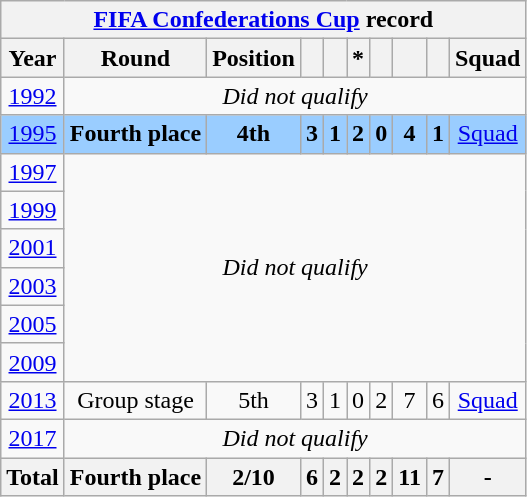<table class="wikitable" style="text-align: center;">
<tr>
<th colspan=10><a href='#'>FIFA Confederations Cup</a> record</th>
</tr>
<tr>
<th>Year</th>
<th>Round</th>
<th>Position</th>
<th></th>
<th></th>
<th>*</th>
<th></th>
<th></th>
<th></th>
<th>Squad</th>
</tr>
<tr>
<td> <a href='#'>1992</a></td>
<td colspan=9><em>Did not qualify</em></td>
</tr>
<tr style="background:#9acdff;">
<td> <a href='#'>1995</a></td>
<td><strong>Fourth place</strong></td>
<td><strong>4th</strong></td>
<td><strong>3</strong></td>
<td><strong>1</strong></td>
<td><strong>2</strong></td>
<td><strong>0</strong></td>
<td><strong>4</strong></td>
<td><strong>1</strong></td>
<td><a href='#'>Squad</a></td>
</tr>
<tr>
<td> <a href='#'>1997</a></td>
<td rowspan=6 colspan=9><em>Did not qualify</em></td>
</tr>
<tr>
<td> <a href='#'>1999</a></td>
</tr>
<tr>
<td>  <a href='#'>2001</a></td>
</tr>
<tr>
<td> <a href='#'>2003</a></td>
</tr>
<tr>
<td> <a href='#'>2005</a></td>
</tr>
<tr>
<td> <a href='#'>2009</a></td>
</tr>
<tr>
<td> <a href='#'>2013</a></td>
<td>Group stage</td>
<td>5th</td>
<td>3</td>
<td>1</td>
<td>0</td>
<td>2</td>
<td>7</td>
<td>6</td>
<td><a href='#'>Squad</a></td>
</tr>
<tr>
<td> <a href='#'>2017</a></td>
<td colspan=9><em>Did not qualify</em></td>
</tr>
<tr>
<th>Total</th>
<th>Fourth place</th>
<th>2/10</th>
<th>6</th>
<th>2</th>
<th>2</th>
<th>2</th>
<th>11</th>
<th>7</th>
<th>-</th>
</tr>
</table>
